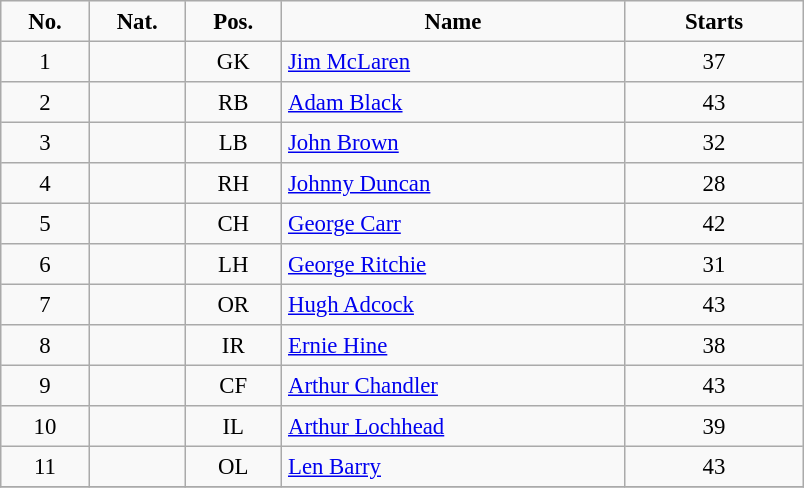<table class="sortable" border="2" cellpadding="4" cellspacing="0" style="text-align:center; margin: 1em 1em 1em 0; background: #f9f9f9; border: 1px #aaa solid; border-collapse: collapse; font-size: 95%;">
<tr>
<th width=50>No.</th>
<th width=55>Nat.</th>
<th width=55>Pos.</th>
<th width=220>Name</th>
<th width=110>Starts</th>
</tr>
<tr>
<td>1</td>
<td></td>
<td>GK</td>
<td align=left><a href='#'>Jim McLaren</a></td>
<td>37</td>
</tr>
<tr>
<td>2</td>
<td></td>
<td>RB</td>
<td align=left><a href='#'>Adam Black</a></td>
<td>43</td>
</tr>
<tr>
<td>3</td>
<td></td>
<td>LB</td>
<td align=left><a href='#'>John Brown</a></td>
<td>32</td>
</tr>
<tr>
<td>4</td>
<td></td>
<td>RH</td>
<td align=left><a href='#'>Johnny Duncan</a></td>
<td>28</td>
</tr>
<tr>
<td>5</td>
<td></td>
<td>CH</td>
<td align=left><a href='#'>George Carr</a></td>
<td>42</td>
</tr>
<tr>
<td>6</td>
<td></td>
<td>LH</td>
<td align=left><a href='#'>George Ritchie</a></td>
<td>31</td>
</tr>
<tr>
<td>7</td>
<td></td>
<td>OR</td>
<td align=left><a href='#'>Hugh Adcock</a></td>
<td>43</td>
</tr>
<tr>
<td>8</td>
<td></td>
<td>IR</td>
<td align=left><a href='#'>Ernie Hine</a></td>
<td>38</td>
</tr>
<tr>
<td>9</td>
<td></td>
<td>CF</td>
<td align=left><a href='#'>Arthur Chandler</a></td>
<td>43</td>
</tr>
<tr>
<td>10</td>
<td></td>
<td>IL</td>
<td align=left><a href='#'>Arthur Lochhead</a></td>
<td>39</td>
</tr>
<tr>
<td>11</td>
<td></td>
<td>OL</td>
<td align=left><a href='#'>Len Barry</a></td>
<td>43</td>
</tr>
<tr>
</tr>
</table>
